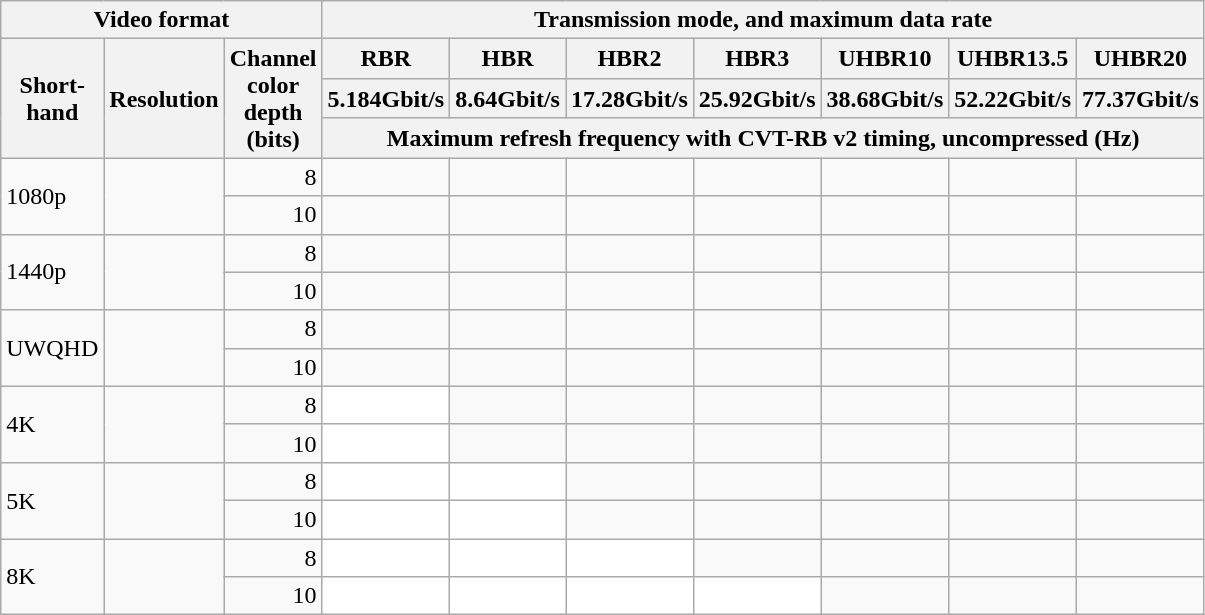<table class="wikitable">
<tr>
<th colspan="3">Video format</th>
<th colspan="7">Transmission mode, and maximum data rate</th>
</tr>
<tr>
<th rowspan="3">Short-<br>hand</th>
<th rowspan="3">Resolution</th>
<th rowspan="3">Channel<br>color<br>depth<br>(bits)</th>
<th>RBR</th>
<th>HBR</th>
<th>HBR2</th>
<th>HBR3</th>
<th>UHBR10</th>
<th>UHBR13.5</th>
<th>UHBR20</th>
</tr>
<tr>
<th>5.184Gbit/s</th>
<th>8.64Gbit/s</th>
<th>17.28Gbit/s</th>
<th>25.92Gbit/s</th>
<th>38.68Gbit/s</th>
<th>52.22Gbit/s</th>
<th>77.37Gbit/s</th>
</tr>
<tr>
<th colspan="7">Maximum refresh frequency with CVT-RB v2 timing, uncompressed (Hz)</th>
</tr>
<tr>
<td rowspan="2">1080p</td>
<td rowspan="2"></td>
<td style="text-align:right;">8</td>
<td></td>
<td></td>
<td></td>
<td></td>
<td></td>
<td></td>
<td></td>
</tr>
<tr>
<td style="text-align:right;">10</td>
<td></td>
<td></td>
<td></td>
<td></td>
<td></td>
<td></td>
<td></td>
</tr>
<tr>
<td rowspan="2">1440p</td>
<td rowspan="2"></td>
<td style="text-align:right;">8</td>
<td></td>
<td></td>
<td></td>
<td></td>
<td></td>
<td></td>
<td></td>
</tr>
<tr>
<td style="text-align:right;">10</td>
<td></td>
<td></td>
<td></td>
<td></td>
<td></td>
<td></td>
<td></td>
</tr>
<tr>
<td rowspan="2">UWQHD</td>
<td rowspan="2"></td>
<td style="text-align:right;">8</td>
<td></td>
<td></td>
<td></td>
<td></td>
<td></td>
<td></td>
<td></td>
</tr>
<tr>
<td style="text-align:right;">10</td>
<td></td>
<td></td>
<td></td>
<td></td>
<td></td>
<td></td>
<td></td>
</tr>
<tr>
<td rowspan="2">4K</td>
<td rowspan="2"></td>
<td style="text-align:right;">8</td>
<td style="background:white;"></td>
<td></td>
<td></td>
<td></td>
<td></td>
<td></td>
<td></td>
</tr>
<tr>
<td style="text-align:right;">10</td>
<td style="background:white;"></td>
<td></td>
<td></td>
<td></td>
<td></td>
<td></td>
<td></td>
</tr>
<tr>
<td rowspan="2">5K</td>
<td rowspan="2"></td>
<td style="text-align:right;">8</td>
<td style="background:white;"></td>
<td style="background:white;"></td>
<td></td>
<td></td>
<td></td>
<td></td>
<td></td>
</tr>
<tr>
<td style="text-align:right;">10</td>
<td style="background:white;"></td>
<td style="background:white;"></td>
<td></td>
<td></td>
<td></td>
<td></td>
<td></td>
</tr>
<tr>
<td rowspan="2">8K</td>
<td rowspan="2"></td>
<td style="text-align:right;">8</td>
<td style="background:white;"></td>
<td style="background:white;"></td>
<td style="background:white;"></td>
<td></td>
<td></td>
<td></td>
<td></td>
</tr>
<tr>
<td style="text-align:right;">10</td>
<td style="background:white;"></td>
<td style="background:white;"></td>
<td style="background:white;"></td>
<td style="background:white;"></td>
<td></td>
<td></td>
<td></td>
</tr>
</table>
